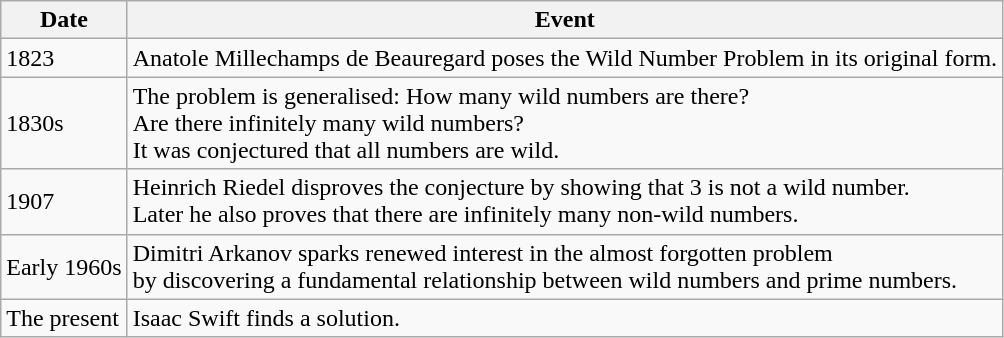<table class="wikitable">
<tr>
<th>Date</th>
<th>Event</th>
</tr>
<tr>
<td>1823</td>
<td>Anatole Millechamps de Beauregard poses the Wild Number Problem in its original form.</td>
</tr>
<tr>
<td>1830s</td>
<td>The problem is generalised: How many wild numbers are there? <br> Are there infinitely many wild numbers? <br> It was conjectured that all numbers are wild.</td>
</tr>
<tr>
<td>1907</td>
<td>Heinrich Riedel disproves the conjecture by showing that 3 is not a wild number. <br> Later he also proves that there are infinitely many non-wild numbers.</td>
</tr>
<tr>
<td>Early 1960s</td>
<td>Dimitri Arkanov sparks renewed interest in the almost forgotten problem <br>by discovering a fundamental relationship between wild  numbers and prime numbers.</td>
</tr>
<tr>
<td>The present</td>
<td>Isaac Swift finds a solution.</td>
</tr>
</table>
